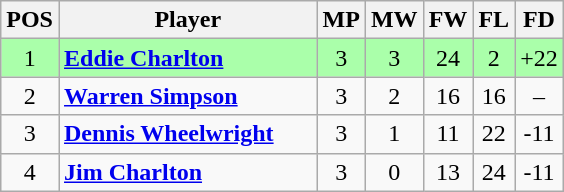<table class="wikitable" style="text-align: center;">
<tr>
<th width=20>POS</th>
<th width=165>Player</th>
<th width=20>MP</th>
<th width=20>MW</th>
<th width=20>FW</th>
<th width=20>FL</th>
<th width=20>FD</th>
</tr>
<tr style="background:#aaffaa;">
<td>1</td>
<td style="text-align:left;"> <strong><a href='#'>Eddie Charlton</a></strong></td>
<td>3</td>
<td>3</td>
<td>24</td>
<td>2</td>
<td>+22</td>
</tr>
<tr>
<td>2</td>
<td style="text-align:left;"> <strong><a href='#'>Warren Simpson</a></strong></td>
<td>3</td>
<td>2</td>
<td>16</td>
<td>16</td>
<td>–</td>
</tr>
<tr>
<td>3</td>
<td style="text-align:left;"> <strong><a href='#'>Dennis Wheelwright</a></strong></td>
<td>3</td>
<td>1</td>
<td>11</td>
<td>22</td>
<td>-11</td>
</tr>
<tr>
<td>4</td>
<td style="text-align:left;"> <strong><a href='#'>Jim Charlton</a></strong></td>
<td>3</td>
<td>0</td>
<td>13</td>
<td>24</td>
<td>-11</td>
</tr>
</table>
